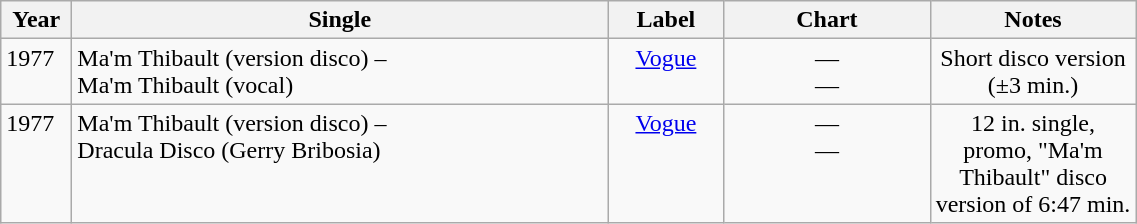<table class="wikitable">
<tr>
<th align="left" valign="top" width="40">Year</th>
<th align="left" valign="top" width="350">Single</th>
<th align="center" valign="top" width="70">Label</th>
<th align="left" valign="top" width="130">Chart</th>
<th align="left" valign="top" width="130">Notes</th>
</tr>
<tr>
<td align="left" valign="top">1977</td>
<td align="left" valign="top">Ma'm Thibault (version disco) –<br>Ma'm Thibault (vocal)</td>
<td align="center" valign="top"><a href='#'>Vogue</a></td>
<td align="center" valign="top">—<br>—</td>
<td align="center" valign="top">Short disco version (±3 min.)</td>
</tr>
<tr>
<td align="left" valign="top">1977</td>
<td align="left" valign="top">Ma'm Thibault (version disco) –<br>Dracula Disco (Gerry Bribosia)</td>
<td align="center" valign="top"><a href='#'>Vogue</a></td>
<td align="center" valign="top">—<br>—</td>
<td align="center" valign="top">12 in. single, promo, "Ma'm Thibault" disco version of 6:47 min.</td>
</tr>
</table>
